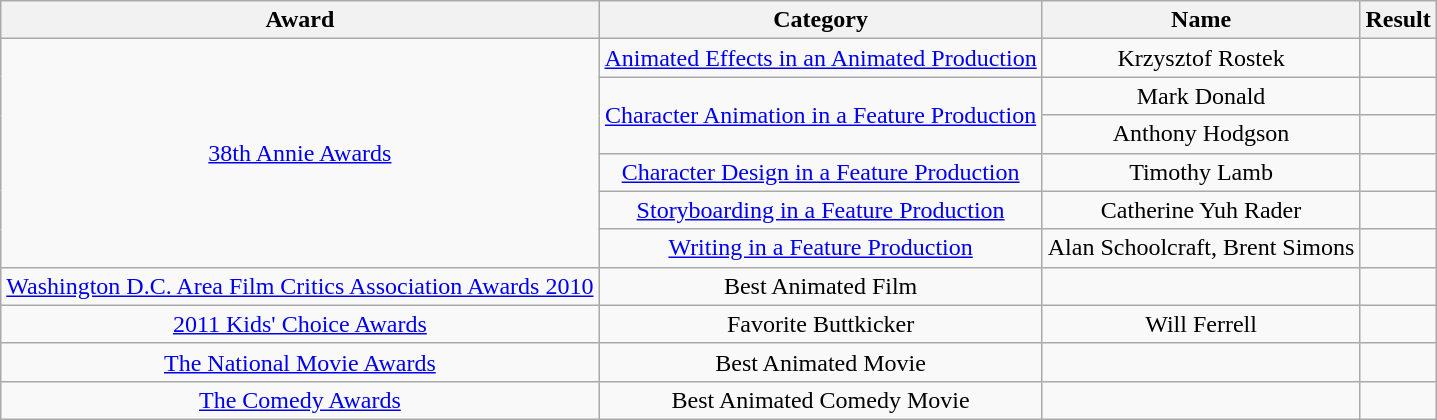<table class="wikitable sortable plainrowheaders" style="text-align:center;">
<tr>
<th>Award</th>
<th>Category</th>
<th>Name</th>
<th>Result</th>
</tr>
<tr>
<td rowspan="6"><a href='#'>38th Annie Awards</a></td>
<td><a href='#'>Animated Effects in an Animated Production</a></td>
<td>Krzysztof Rostek</td>
<td></td>
</tr>
<tr>
<td rowspan="2"><a href='#'>Character Animation in a Feature Production</a></td>
<td>Mark Donald</td>
<td></td>
</tr>
<tr>
<td>Anthony Hodgson</td>
<td></td>
</tr>
<tr>
<td><a href='#'>Character Design in a Feature Production</a></td>
<td>Timothy Lamb</td>
<td></td>
</tr>
<tr>
<td><a href='#'>Storyboarding in a Feature Production</a></td>
<td>Catherine Yuh Rader</td>
<td></td>
</tr>
<tr>
<td><a href='#'>Writing in a Feature Production</a></td>
<td>Alan Schoolcraft, Brent Simons</td>
<td></td>
</tr>
<tr>
<td><a href='#'>Washington D.C. Area Film Critics Association Awards 2010</a></td>
<td>Best Animated Film</td>
<td></td>
<td></td>
</tr>
<tr>
<td><a href='#'>2011 Kids' Choice Awards</a></td>
<td>Favorite Buttkicker</td>
<td>Will Ferrell</td>
<td></td>
</tr>
<tr>
<td><a href='#'>The National Movie Awards</a></td>
<td>Best Animated Movie</td>
<td></td>
<td></td>
</tr>
<tr>
<td><a href='#'>The Comedy Awards</a></td>
<td>Best Animated Comedy Movie</td>
<td></td>
<td></td>
</tr>
</table>
